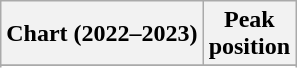<table class="wikitable sortable plainrowheaders" style="text-align:center;">
<tr>
<th>Chart (2022–2023)</th>
<th>Peak<br>position</th>
</tr>
<tr>
</tr>
<tr>
</tr>
<tr>
</tr>
<tr>
</tr>
<tr>
</tr>
</table>
